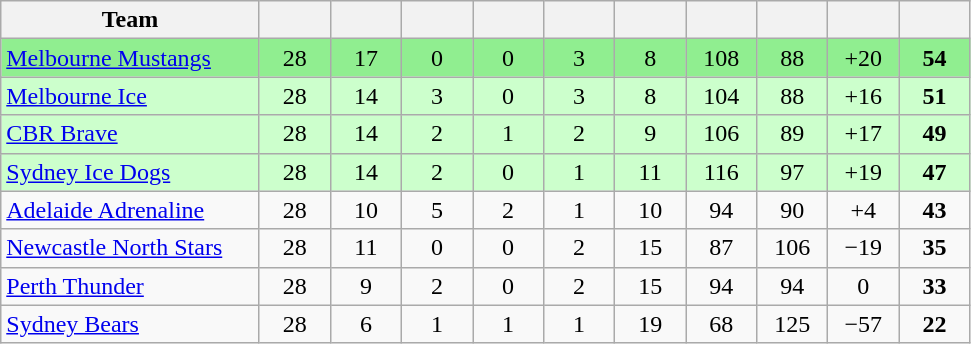<table class="wikitable" style="text-align:center;">
<tr>
<th width=165>Team</th>
<th width=40></th>
<th width=40></th>
<th width=40></th>
<th width=40></th>
<th width=40></th>
<th width=40></th>
<th width=40></th>
<th width=40></th>
<th width=40></th>
<th width=40></th>
</tr>
<tr bgcolor="#90EE90">
<td style="text-align:left;"><a href='#'>Melbourne Mustangs</a></td>
<td>28</td>
<td>17</td>
<td>0</td>
<td>0</td>
<td>3</td>
<td>8</td>
<td>108</td>
<td>88</td>
<td>+20</td>
<td><strong>54</strong></td>
</tr>
<tr bgcolor="#ccffcc">
<td style="text-align:left;"><a href='#'>Melbourne Ice</a></td>
<td>28</td>
<td>14</td>
<td>3</td>
<td>0</td>
<td>3</td>
<td>8</td>
<td>104</td>
<td>88</td>
<td>+16</td>
<td><strong>51</strong></td>
</tr>
<tr bgcolor="#ccffcc">
<td style="text-align:left;"><a href='#'>CBR Brave</a></td>
<td>28</td>
<td>14</td>
<td>2</td>
<td>1</td>
<td>2</td>
<td>9</td>
<td>106</td>
<td>89</td>
<td>+17</td>
<td><strong>49</strong></td>
</tr>
<tr bgcolor="#ccffcc">
<td style="text-align:left;"><a href='#'>Sydney Ice Dogs</a></td>
<td>28</td>
<td>14</td>
<td>2</td>
<td>0</td>
<td>1</td>
<td>11</td>
<td>116</td>
<td>97</td>
<td>+19</td>
<td><strong>47</strong></td>
</tr>
<tr>
<td style="text-align:left;"><a href='#'>Adelaide Adrenaline</a></td>
<td>28</td>
<td>10</td>
<td>5</td>
<td>2</td>
<td>1</td>
<td>10</td>
<td>94</td>
<td>90</td>
<td>+4</td>
<td><strong>43</strong></td>
</tr>
<tr>
<td style="text-align:left;"><a href='#'>Newcastle North Stars</a></td>
<td>28</td>
<td>11</td>
<td>0</td>
<td>0</td>
<td>2</td>
<td>15</td>
<td>87</td>
<td>106</td>
<td>−19</td>
<td><strong>35</strong></td>
</tr>
<tr>
<td style="text-align:left;"><a href='#'>Perth Thunder</a></td>
<td>28</td>
<td>9</td>
<td>2</td>
<td>0</td>
<td>2</td>
<td>15</td>
<td>94</td>
<td>94</td>
<td>0</td>
<td><strong>33</strong></td>
</tr>
<tr>
<td style="text-align:left;"><a href='#'>Sydney Bears</a></td>
<td>28</td>
<td>6</td>
<td>1</td>
<td>1</td>
<td>1</td>
<td>19</td>
<td>68</td>
<td>125</td>
<td>−57</td>
<td><strong>22</strong></td>
</tr>
</table>
